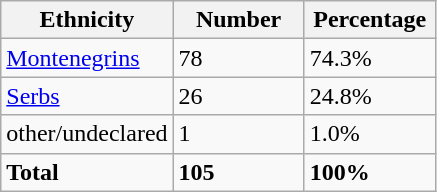<table class="wikitable">
<tr>
<th width="100px">Ethnicity</th>
<th width="80px">Number</th>
<th width="80px">Percentage</th>
</tr>
<tr>
<td><a href='#'>Montenegrins</a></td>
<td>78</td>
<td>74.3%</td>
</tr>
<tr>
<td><a href='#'>Serbs</a></td>
<td>26</td>
<td>24.8%</td>
</tr>
<tr>
<td>other/undeclared</td>
<td>1</td>
<td>1.0%</td>
</tr>
<tr>
<td><strong>Total</strong></td>
<td><strong>105</strong></td>
<td><strong>100%</strong></td>
</tr>
</table>
